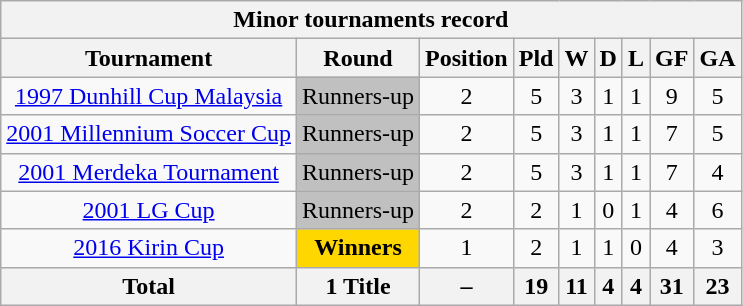<table class="wikitable" style="text-align:center">
<tr>
<th colspan=9>Minor tournaments record</th>
</tr>
<tr>
<th>Tournament</th>
<th>Round</th>
<th>Position</th>
<th>Pld</th>
<th>W</th>
<th>D</th>
<th>L</th>
<th>GF</th>
<th>GA</th>
</tr>
<tr>
<td> <a href='#'>1997 Dunhill Cup Malaysia</a></td>
<td style="background:silver;">Runners-up</td>
<td>2</td>
<td>5</td>
<td>3</td>
<td>1</td>
<td>1</td>
<td>9</td>
<td>5</td>
</tr>
<tr>
<td> <a href='#'>2001 Millennium Soccer Cup</a></td>
<td style="background:silver;">Runners-up</td>
<td>2</td>
<td>5</td>
<td>3</td>
<td>1</td>
<td>1</td>
<td>7</td>
<td>5</td>
</tr>
<tr>
<td> <a href='#'>2001 Merdeka Tournament</a></td>
<td style="background:silver;">Runners-up</td>
<td>2</td>
<td>5</td>
<td>3</td>
<td>1</td>
<td>1</td>
<td>7</td>
<td>4</td>
</tr>
<tr>
<td> <a href='#'>2001 LG Cup</a></td>
<td style="background:silver;">Runners-up</td>
<td>2</td>
<td>2</td>
<td>1</td>
<td>0</td>
<td>1</td>
<td>4</td>
<td>6</td>
</tr>
<tr>
<td> <a href='#'>2016 Kirin Cup</a></td>
<td style="background:gold;"><strong>Winners</strong></td>
<td>1</td>
<td>2</td>
<td>1</td>
<td>1</td>
<td>0</td>
<td>4</td>
<td>3</td>
</tr>
<tr>
<th>Total</th>
<th>1 Title</th>
<th>–</th>
<th>19</th>
<th>11</th>
<th>4</th>
<th>4</th>
<th>31</th>
<th>23</th>
</tr>
</table>
